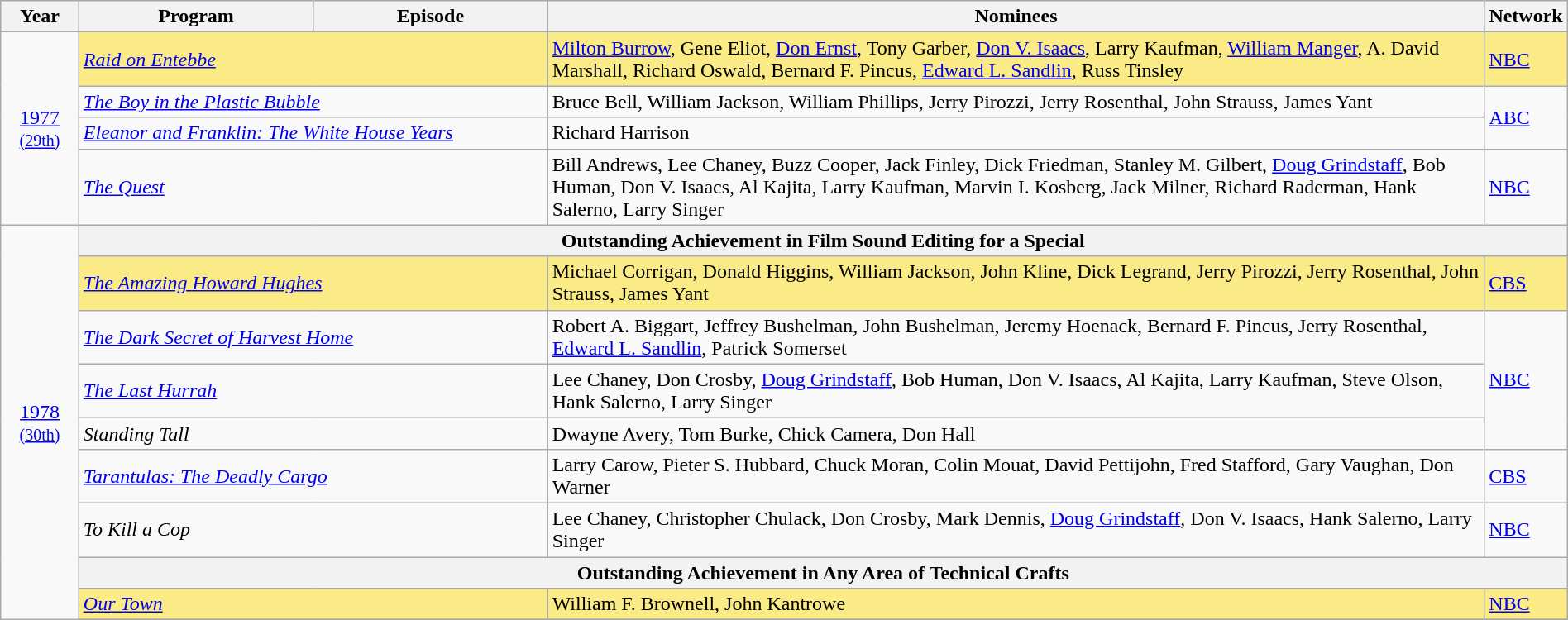<table class="wikitable" style="width:100%">
<tr bgcolor="#bebebe">
<th width="5%">Year</th>
<th width="15%">Program</th>
<th width="15%">Episode</th>
<th width="60%">Nominees</th>
<th width="5%">Network</th>
</tr>
<tr>
<td rowspan=5 style="text-align:center"><a href='#'>1977</a><br><small><a href='#'>(29th)</a></small><br></td>
</tr>
<tr style="background:#FAEB86">
<td colspan=2><em><a href='#'>Raid on Entebbe</a></em></td>
<td><a href='#'>Milton Burrow</a>, Gene Eliot, <a href='#'>Don Ernst</a>, Tony Garber, <a href='#'>Don V. Isaacs</a>, Larry Kaufman, <a href='#'>William Manger</a>, A. David Marshall, Richard Oswald, Bernard F. Pincus, <a href='#'>Edward L. Sandlin</a>, Russ Tinsley</td>
<td><a href='#'>NBC</a></td>
</tr>
<tr>
<td colspan=2><em><a href='#'>The Boy in the Plastic Bubble</a></em></td>
<td>Bruce Bell, William Jackson, William Phillips, Jerry Pirozzi, Jerry Rosenthal, John Strauss, James Yant</td>
<td rowspan=2><a href='#'>ABC</a></td>
</tr>
<tr>
<td colspan=2><em><a href='#'>Eleanor and Franklin: The White House Years</a></em></td>
<td>Richard Harrison</td>
</tr>
<tr>
<td colspan=2><em><a href='#'>The Quest</a></em></td>
<td>Bill Andrews, Lee Chaney, Buzz Cooper, Jack Finley, Dick Friedman, Stanley M. Gilbert, <a href='#'>Doug Grindstaff</a>, Bob Human, Don V. Isaacs, Al Kajita, Larry Kaufman, Marvin I. Kosberg, Jack Milner, Richard Raderman, Hank Salerno, Larry Singer</td>
<td><a href='#'>NBC</a></td>
</tr>
<tr>
<td rowspan=10 style="text-align:center"><a href='#'>1978</a><br><small><a href='#'>(30th)</a></small></td>
<th colspan="4">Outstanding Achievement in Film Sound Editing for a Special</th>
</tr>
<tr style="background:#FAEB86">
<td colspan=2><em><a href='#'>The Amazing Howard Hughes</a></em></td>
<td>Michael Corrigan, Donald Higgins, William Jackson, John Kline, Dick Legrand, Jerry Pirozzi, Jerry Rosenthal, John Strauss, James Yant</td>
<td><a href='#'>CBS</a></td>
</tr>
<tr>
<td colspan=2><em><a href='#'>The Dark Secret of Harvest Home</a></em></td>
<td>Robert A. Biggart, Jeffrey Bushelman, John Bushelman, Jeremy Hoenack, Bernard F. Pincus, Jerry Rosenthal, <a href='#'>Edward L. Sandlin</a>, Patrick Somerset</td>
<td rowspan=3><a href='#'>NBC</a></td>
</tr>
<tr>
<td colspan=2><em><a href='#'>The Last Hurrah</a></em></td>
<td>Lee Chaney, Don Crosby, <a href='#'>Doug Grindstaff</a>, Bob Human, Don V. Isaacs, Al Kajita, Larry Kaufman, Steve Olson, Hank Salerno, Larry Singer</td>
</tr>
<tr>
<td colspan=2><em>Standing Tall</em></td>
<td>Dwayne Avery, Tom Burke, Chick Camera, Don Hall</td>
</tr>
<tr>
<td colspan=2><em><a href='#'>Tarantulas: The Deadly Cargo</a></em></td>
<td>Larry Carow, Pieter S. Hubbard, Chuck Moran, Colin Mouat, David Pettijohn, Fred Stafford, Gary Vaughan, Don Warner</td>
<td><a href='#'>CBS</a></td>
</tr>
<tr>
<td colspan=2><em>To Kill a Cop</em></td>
<td>Lee Chaney, Christopher Chulack, Don Crosby, Mark Dennis, <a href='#'>Doug Grindstaff</a>, Don V. Isaacs, Hank Salerno, Larry Singer</td>
<td><a href='#'>NBC</a></td>
</tr>
<tr>
<th colspan="4">Outstanding Achievement in Any Area of Technical Crafts</th>
</tr>
<tr style="background:#FAEB86">
<td colspan=2><em><a href='#'>Our Town</a></em></td>
<td>William F. Brownell, John Kantrowe</td>
<td><a href='#'>NBC</a></td>
</tr>
<tr>
</tr>
</table>
